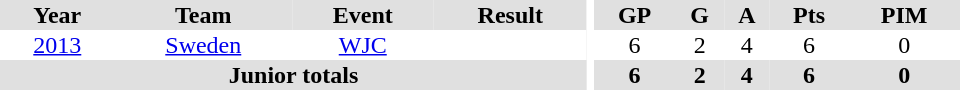<table border="0" cellpadding="1" cellspacing="0" ID="Table3" style="text-align:center; width:40em">
<tr ALIGN="center" bgcolor="#e0e0e0">
<th>Year</th>
<th>Team</th>
<th>Event</th>
<th>Result</th>
<th rowspan="99" bgcolor="#ffffff"></th>
<th>GP</th>
<th>G</th>
<th>A</th>
<th>Pts</th>
<th>PIM</th>
</tr>
<tr>
<td><a href='#'>2013</a></td>
<td><a href='#'>Sweden</a></td>
<td><a href='#'>WJC</a></td>
<td></td>
<td>6</td>
<td>2</td>
<td>4</td>
<td>6</td>
<td>0</td>
</tr>
<tr bgcolor="#e0e0e0">
<th colspan="4">Junior totals</th>
<th>6</th>
<th>2</th>
<th>4</th>
<th>6</th>
<th>0</th>
</tr>
</table>
